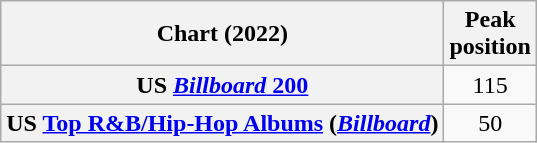<table class="wikitable sortable plainrowheaders" style="text-align:center">
<tr>
<th scope="col">Chart (2022)</th>
<th scope="col">Peak<br>position</th>
</tr>
<tr>
<th scope="row">US <a href='#'><em>Billboard</em> 200</a></th>
<td>115</td>
</tr>
<tr>
<th scope="row">US <a href='#'>Top R&B/Hip-Hop Albums</a> (<em><a href='#'>Billboard</a></em>)</th>
<td>50</td>
</tr>
</table>
